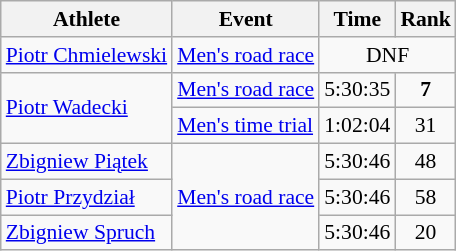<table class=wikitable style="font-size:90%">
<tr>
<th>Athlete</th>
<th>Event</th>
<th>Time</th>
<th>Rank</th>
</tr>
<tr align=center>
<td align=left><a href='#'>Piotr Chmielewski</a></td>
<td align=left><a href='#'>Men's road race</a></td>
<td colspan=2>DNF</td>
</tr>
<tr align=center>
<td align=left rowspan=2><a href='#'>Piotr Wadecki</a></td>
<td align=left><a href='#'>Men's road race</a></td>
<td>5:30:35</td>
<td><strong>7</strong></td>
</tr>
<tr align=center>
<td align=left><a href='#'>Men's time trial</a></td>
<td>1:02:04</td>
<td>31</td>
</tr>
<tr align=center>
<td align=left><a href='#'>Zbigniew Piątek</a></td>
<td align=left rowspan=3><a href='#'>Men's road race</a></td>
<td>5:30:46</td>
<td>48</td>
</tr>
<tr align=center>
<td align=left><a href='#'>Piotr Przydział</a></td>
<td>5:30:46</td>
<td>58</td>
</tr>
<tr align=center>
<td align=left><a href='#'>Zbigniew Spruch</a></td>
<td>5:30:46</td>
<td>20</td>
</tr>
</table>
